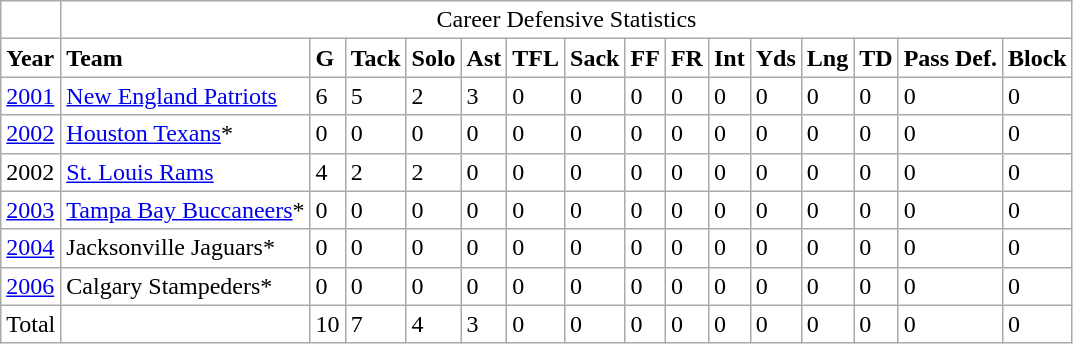<table class="wikitable" border=0 style="background: #FFFFFF;">
<tr>
<td colspan=1></td>
<td colspan=15 align="center">Career Defensive Statistics</td>
</tr>
<tr>
<td><strong>Year</strong></td>
<td><strong>Team</strong></td>
<td><strong>G</strong></td>
<td><strong>Tack</strong></td>
<td><strong>Solo</strong></td>
<td><strong>Ast</strong></td>
<td><strong>TFL</strong></td>
<td><strong>Sack</strong></td>
<td><strong>FF</strong></td>
<td><strong>FR</strong></td>
<td><strong>Int</strong></td>
<td><strong>Yds</strong></td>
<td><strong>Lng</strong></td>
<td><strong>TD</strong></td>
<td><strong>Pass Def.</strong></td>
<td><strong>Block</strong></td>
</tr>
<tr>
<td><a href='#'>2001</a></td>
<td><a href='#'>New England Patriots</a></td>
<td>6</td>
<td>5</td>
<td>2</td>
<td>3</td>
<td>0</td>
<td>0</td>
<td>0</td>
<td>0</td>
<td>0</td>
<td>0</td>
<td>0</td>
<td>0</td>
<td>0</td>
<td>0</td>
</tr>
<tr>
<td><a href='#'>2002</a></td>
<td><a href='#'>Houston Texans</a>*</td>
<td>0</td>
<td>0</td>
<td>0</td>
<td>0</td>
<td>0</td>
<td>0</td>
<td>0</td>
<td>0</td>
<td>0</td>
<td>0</td>
<td>0</td>
<td>0</td>
<td>0</td>
<td>0</td>
</tr>
<tr>
<td>2002</td>
<td><a href='#'>St. Louis Rams</a></td>
<td>4</td>
<td>2</td>
<td>2</td>
<td>0</td>
<td>0</td>
<td>0</td>
<td>0</td>
<td>0</td>
<td>0</td>
<td>0</td>
<td>0</td>
<td>0</td>
<td>0</td>
<td>0</td>
</tr>
<tr>
<td><a href='#'>2003</a></td>
<td><a href='#'>Tampa Bay Buccaneers</a>*</td>
<td>0</td>
<td>0</td>
<td>0</td>
<td>0</td>
<td>0</td>
<td>0</td>
<td>0</td>
<td>0</td>
<td>0</td>
<td>0</td>
<td>0</td>
<td>0</td>
<td>0</td>
<td>0</td>
</tr>
<tr>
<td><a href='#'>2004</a></td>
<td>Jacksonville Jaguars*</td>
<td>0</td>
<td>0</td>
<td>0</td>
<td>0</td>
<td>0</td>
<td>0</td>
<td>0</td>
<td>0</td>
<td>0</td>
<td>0</td>
<td>0</td>
<td>0</td>
<td>0</td>
<td>0</td>
</tr>
<tr>
<td><a href='#'>2006</a></td>
<td>Calgary Stampeders*</td>
<td>0</td>
<td>0</td>
<td>0</td>
<td>0</td>
<td>0</td>
<td>0</td>
<td>0</td>
<td>0</td>
<td>0</td>
<td>0</td>
<td>0</td>
<td>0</td>
<td>0</td>
<td>0</td>
</tr>
<tr>
<td>Total</td>
<td></td>
<td>10</td>
<td>7</td>
<td>4</td>
<td>3</td>
<td>0</td>
<td>0</td>
<td>0</td>
<td>0</td>
<td>0</td>
<td>0</td>
<td>0</td>
<td>0</td>
<td>0</td>
<td>0</td>
</tr>
</table>
